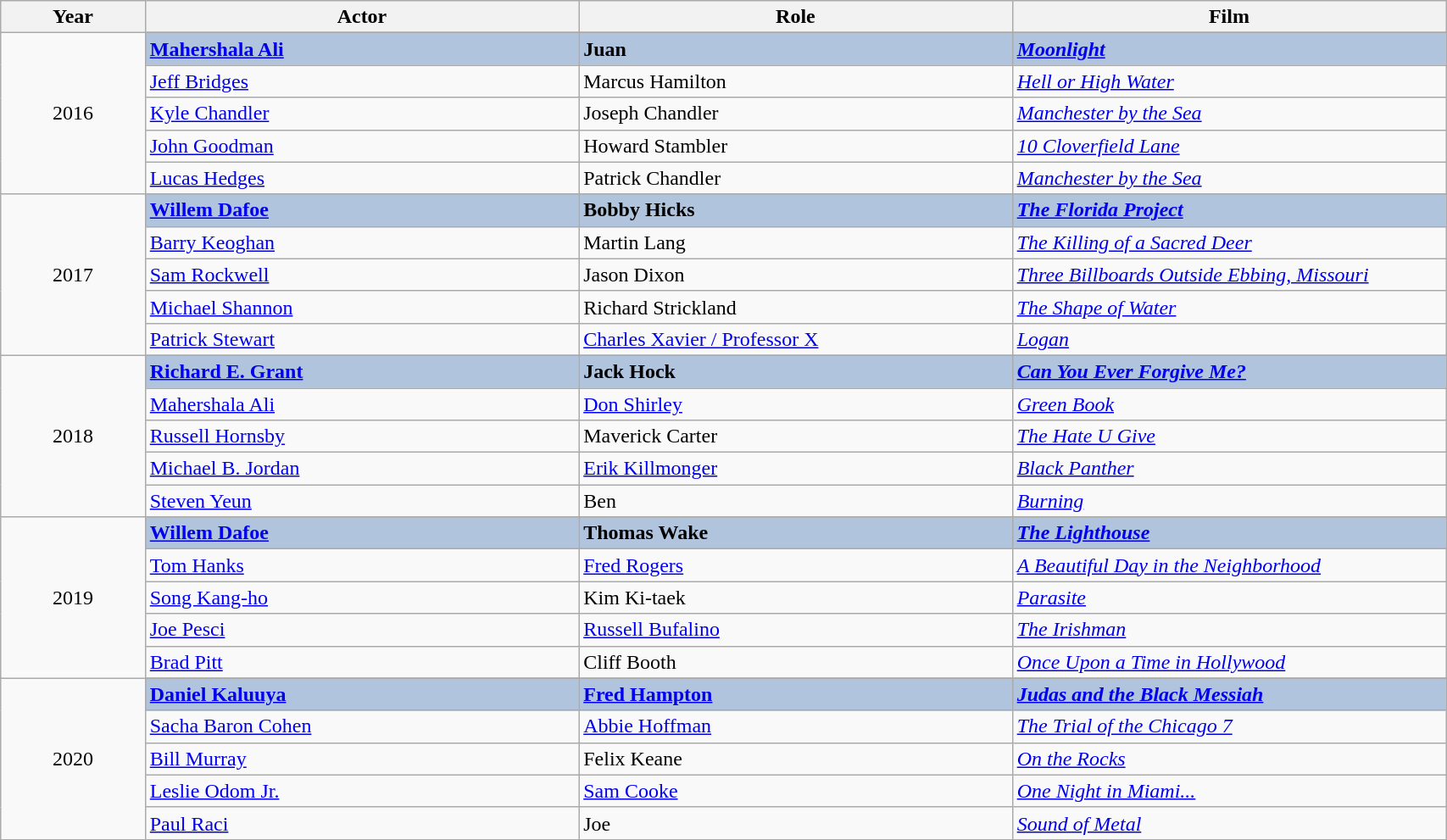<table class="wikitable" width="90%"="wikitable" width="90%">
<tr>
<th width="10%">Year</th>
<th width="30%">Actor</th>
<th width="30%">Role</th>
<th width="30%">Film</th>
</tr>
<tr>
<td rowspan="6" align="center">2016</td>
</tr>
<tr style="background:#B0C4DE">
<td><strong><a href='#'>Mahershala Ali</a></strong></td>
<td><strong>Juan</strong></td>
<td><strong><em><a href='#'>Moonlight</a></em></strong></td>
</tr>
<tr>
<td><a href='#'>Jeff Bridges</a></td>
<td>Marcus Hamilton</td>
<td><em><a href='#'>Hell or High Water</a></em></td>
</tr>
<tr>
<td><a href='#'>Kyle Chandler</a></td>
<td>Joseph Chandler</td>
<td><em><a href='#'>Manchester by the Sea</a></em></td>
</tr>
<tr>
<td><a href='#'>John Goodman</a></td>
<td>Howard Stambler</td>
<td><em><a href='#'>10 Cloverfield Lane</a></em></td>
</tr>
<tr>
<td><a href='#'>Lucas Hedges</a></td>
<td>Patrick Chandler</td>
<td><em><a href='#'>Manchester by the Sea</a></em></td>
</tr>
<tr>
<td rowspan="6" align="center">2017</td>
</tr>
<tr style="background:#B0C4DE">
<td><strong><a href='#'>Willem Dafoe</a></strong></td>
<td><strong>Bobby Hicks</strong></td>
<td><strong><em><a href='#'>The Florida Project</a></em></strong></td>
</tr>
<tr>
<td><a href='#'>Barry Keoghan</a></td>
<td>Martin Lang</td>
<td><em><a href='#'>The Killing of a Sacred Deer</a></em></td>
</tr>
<tr>
<td><a href='#'>Sam Rockwell</a></td>
<td>Jason Dixon</td>
<td><em><a href='#'>Three Billboards Outside Ebbing, Missouri</a></em></td>
</tr>
<tr>
<td><a href='#'>Michael Shannon</a></td>
<td>Richard Strickland</td>
<td><em><a href='#'>The Shape of Water</a></em></td>
</tr>
<tr>
<td><a href='#'>Patrick Stewart</a></td>
<td><a href='#'>Charles Xavier / Professor X</a></td>
<td><em><a href='#'>Logan</a></em></td>
</tr>
<tr>
<td rowspan="6" align="center">2018</td>
</tr>
<tr style="background:#B0C4DE">
<td><strong><a href='#'>Richard E. Grant</a></strong></td>
<td><strong>Jack Hock</strong></td>
<td><strong><em><a href='#'>Can You Ever Forgive Me?</a></em></strong></td>
</tr>
<tr>
<td><a href='#'>Mahershala Ali</a></td>
<td><a href='#'>Don Shirley</a></td>
<td><em><a href='#'>Green Book</a></em></td>
</tr>
<tr>
<td><a href='#'>Russell Hornsby</a></td>
<td>Maverick Carter</td>
<td><em><a href='#'>The Hate U Give</a></em></td>
</tr>
<tr>
<td><a href='#'>Michael B. Jordan</a></td>
<td><a href='#'>Erik Killmonger</a></td>
<td><em><a href='#'>Black Panther</a></em></td>
</tr>
<tr>
<td><a href='#'>Steven Yeun</a></td>
<td>Ben</td>
<td><em><a href='#'>Burning</a></em></td>
</tr>
<tr>
<td rowspan="6" align="center">2019</td>
</tr>
<tr style="background:#B0C4DE">
<td><strong><a href='#'>Willem Dafoe</a></strong></td>
<td><strong>Thomas Wake</strong></td>
<td><strong><em><a href='#'>The Lighthouse</a></em></strong></td>
</tr>
<tr>
<td><a href='#'>Tom Hanks</a></td>
<td><a href='#'>Fred Rogers</a></td>
<td><em><a href='#'>A Beautiful Day in the Neighborhood</a></em></td>
</tr>
<tr>
<td><a href='#'>Song Kang-ho</a></td>
<td>Kim Ki-taek</td>
<td><em><a href='#'>Parasite</a></em></td>
</tr>
<tr>
<td><a href='#'>Joe Pesci</a></td>
<td><a href='#'>Russell Bufalino</a></td>
<td><em><a href='#'>The Irishman</a></em></td>
</tr>
<tr>
<td><a href='#'>Brad Pitt</a></td>
<td>Cliff Booth</td>
<td><em><a href='#'>Once Upon a Time in Hollywood</a></em></td>
</tr>
<tr>
<td rowspan="6" align="center">2020</td>
</tr>
<tr style="background:#B0C4DE">
<td><strong><a href='#'>Daniel Kaluuya</a></strong></td>
<td><strong><a href='#'>Fred Hampton</a></strong></td>
<td><strong><em><a href='#'>Judas and the Black Messiah</a></em></strong></td>
</tr>
<tr>
<td><a href='#'>Sacha Baron Cohen</a></td>
<td><a href='#'>Abbie Hoffman</a></td>
<td><em><a href='#'>The Trial of the Chicago 7</a></em></td>
</tr>
<tr>
<td><a href='#'>Bill Murray</a></td>
<td>Felix Keane</td>
<td><em><a href='#'>On the Rocks</a></em></td>
</tr>
<tr>
<td><a href='#'>Leslie Odom Jr.</a></td>
<td><a href='#'>Sam Cooke</a></td>
<td><em><a href='#'>One Night in Miami...</a></em></td>
</tr>
<tr>
<td><a href='#'>Paul Raci</a></td>
<td>Joe</td>
<td><em><a href='#'>Sound of Metal</a></em></td>
</tr>
</table>
